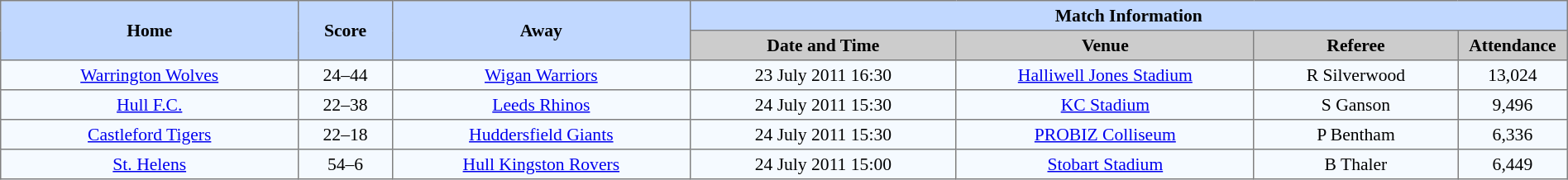<table border=1 style="border-collapse:collapse; font-size:90%; text-align:center;" cellpadding=3 cellspacing=0 width=100%>
<tr bgcolor=#C1D8FF>
<th rowspan=2 width=19%>Home</th>
<th rowspan=2 width=6%>Score</th>
<th rowspan=2 width=19%>Away</th>
<th colspan=6>Match Information</th>
</tr>
<tr bgcolor=#CCCCCC>
<th width=17%>Date and Time</th>
<th width=19%>Venue</th>
<th width=13%>Referee</th>
<th width=7%>Attendance</th>
</tr>
<tr bgcolor=#F5FAFF>
<td><a href='#'>Warrington Wolves</a></td>
<td>24–44</td>
<td><a href='#'>Wigan Warriors</a></td>
<td>23 July 2011 16:30</td>
<td><a href='#'>Halliwell Jones Stadium</a></td>
<td>R Silverwood</td>
<td>13,024</td>
</tr>
<tr bgcolor=#F5FAFF>
<td><a href='#'>Hull F.C.</a></td>
<td>22–38</td>
<td><a href='#'>Leeds Rhinos</a></td>
<td>24 July 2011 15:30</td>
<td><a href='#'>KC Stadium</a></td>
<td>S Ganson</td>
<td>9,496</td>
</tr>
<tr bgcolor=#F5FAFF>
<td><a href='#'>Castleford Tigers</a></td>
<td>22–18</td>
<td><a href='#'>Huddersfield Giants</a></td>
<td>24 July 2011 15:30</td>
<td><a href='#'>PROBIZ Colliseum</a></td>
<td>P Bentham</td>
<td>6,336</td>
</tr>
<tr bgcolor=#F5FAFF>
<td><a href='#'>St. Helens</a></td>
<td>54–6</td>
<td><a href='#'>Hull Kingston Rovers</a></td>
<td>24 July 2011 15:00</td>
<td><a href='#'>Stobart Stadium</a></td>
<td>B Thaler</td>
<td>6,449</td>
</tr>
</table>
